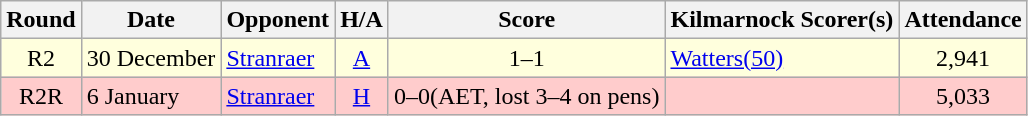<table class="wikitable" style="text-align:center">
<tr>
<th>Round</th>
<th>Date</th>
<th>Opponent</th>
<th>H/A</th>
<th>Score</th>
<th>Kilmarnock Scorer(s)</th>
<th>Attendance</th>
</tr>
<tr bgcolor=#FFFFDD>
<td>R2</td>
<td align=left>30 December</td>
<td align=left><a href='#'>Stranraer</a></td>
<td><a href='#'>A</a></td>
<td>1–1</td>
<td align=left><a href='#'>Watters(50)</a></td>
<td>2,941</td>
</tr>
<tr bgcolor=#FFCCCC>
<td>R2R</td>
<td align=left>6 January</td>
<td align=left><a href='#'>Stranraer</a></td>
<td><a href='#'>H</a></td>
<td>0–0(AET, lost 3–4 on pens)</td>
<td align=left></td>
<td>5,033</td>
</tr>
</table>
